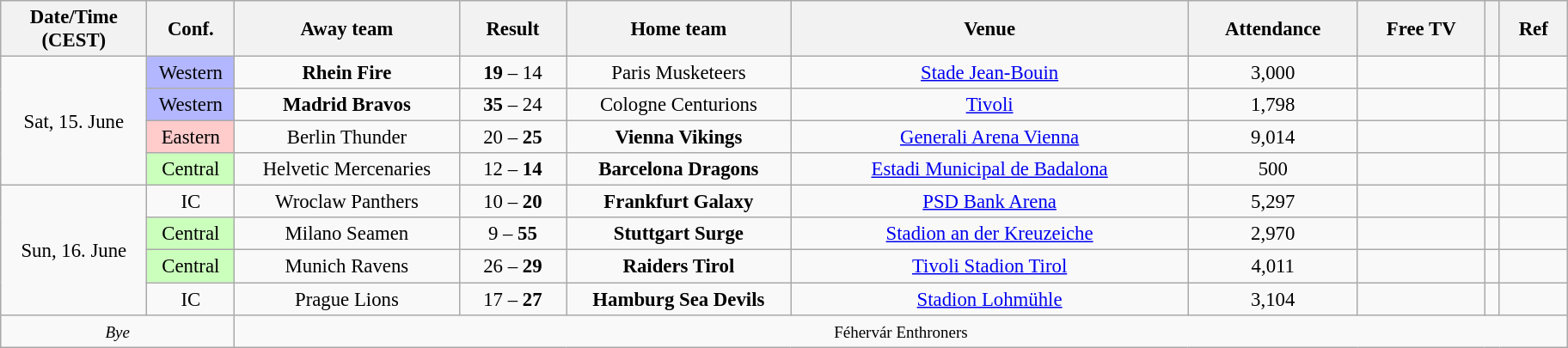<table class="mw-collapsible wikitable" style="font-size:95%; text-align:center; width:80em">
<tr>
<th style="width:7em;">Date/Time (CEST)</th>
<th style="width:4em;">Conf.</th>
<th style="width:11em;">Away team</th>
<th style="width:5em;">Result</th>
<th style="width:11em;">Home team</th>
<th>Venue</th>
<th>Attendance</th>
<th>Free TV</th>
<th></th>
<th style="width:3em;">Ref</th>
</tr>
<tr>
<td rowspan="4">Sat, 15. June<br></td>
<td style="background:#B3B7FF">Western</td>
<td><strong>Rhein Fire</strong></td>
<td><strong>19</strong> – 14</td>
<td>Paris Musketeers</td>
<td><a href='#'>Stade Jean-Bouin</a></td>
<td>3,000</td>
<td></td>
<td></td>
<td></td>
</tr>
<tr>
<td style="background:#B3B7FF">Western</td>
<td><strong>Madrid Bravos</strong></td>
<td><strong>35</strong> – 24</td>
<td>Cologne Centurions</td>
<td><a href='#'>Tivoli</a></td>
<td>1,798</td>
<td></td>
<td></td>
<td></td>
</tr>
<tr>
<td style="background:#FFCBCB">Eastern</td>
<td>Berlin Thunder</td>
<td>20 – <strong>25</strong></td>
<td><strong>Vienna Vikings</strong></td>
<td><a href='#'>Generali Arena Vienna</a></td>
<td>9,014</td>
<td></td>
<td></td>
<td></td>
</tr>
<tr>
<td style="background:#CBFFBC">Central</td>
<td>Helvetic Mercenaries</td>
<td>12 – <strong>14</strong></td>
<td><strong>Barcelona Dragons</strong></td>
<td><a href='#'>Estadi Municipal de Badalona</a></td>
<td>500</td>
<td></td>
<td></td>
<td></td>
</tr>
<tr>
<td rowspan="4">Sun, 16. June<br></td>
<td>IC</td>
<td>Wroclaw Panthers</td>
<td>10 – <strong>20</strong></td>
<td><strong>Frankfurt Galaxy</strong></td>
<td><a href='#'>PSD Bank Arena</a></td>
<td>5,297</td>
<td></td>
<td></td>
</tr>
<tr>
<td style="background:#CBFFBC">Central</td>
<td>Milano Seamen</td>
<td>9 – <strong>55</strong></td>
<td><strong>Stuttgart Surge</strong></td>
<td><a href='#'>Stadion an der Kreuzeiche</a></td>
<td>2,970</td>
<td></td>
<td></td>
<td></td>
</tr>
<tr>
<td style="background:#CBFFBC">Central</td>
<td>Munich Ravens</td>
<td>26 – <strong>29</strong></td>
<td><strong>Raiders Tirol</strong></td>
<td><a href='#'>Tivoli Stadion Tirol</a></td>
<td>4,011</td>
<td></td>
<td></td>
<td></td>
</tr>
<tr>
<td>IC</td>
<td>Prague Lions</td>
<td>17 – <strong>27</strong></td>
<td><strong>Hamburg Sea Devils</strong></td>
<td><a href='#'>Stadion Lohmühle</a></td>
<td>3,104</td>
<td></td>
<td></td>
</tr>
<tr>
<td colspan="2"><em><small>Bye</small></em></td>
<td colspan="8"><small>Féhervár Enthroners</small></td>
</tr>
</table>
